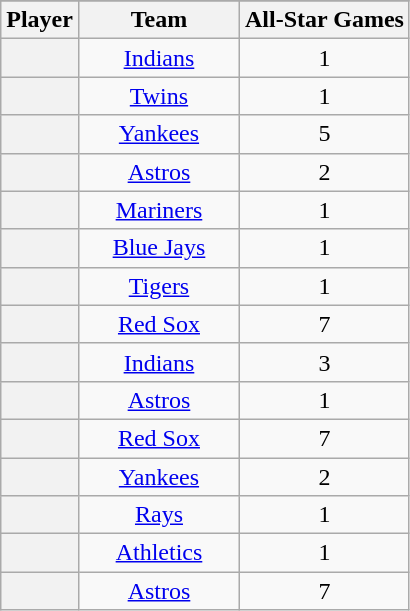<table class="wikitable sortable plainrowheaders" style="text-align:center;">
<tr>
</tr>
<tr>
<th scope="col">Player</th>
<th scope="col" style="width:100px;">Team</th>
<th scope="col">All-Star Games</th>
</tr>
<tr>
<th scope="row" style="text-align:center"></th>
<td><a href='#'>Indians</a></td>
<td>1</td>
</tr>
<tr>
<th scope="row" style="text-align:center"></th>
<td><a href='#'>Twins</a></td>
<td>1</td>
</tr>
<tr>
<th scope="row" style="text-align:center"></th>
<td><a href='#'>Yankees</a></td>
<td>5</td>
</tr>
<tr>
<th scope="row" style="text-align:center"></th>
<td><a href='#'>Astros</a></td>
<td>2</td>
</tr>
<tr>
<th scope="row" style="text-align:center"></th>
<td><a href='#'>Mariners</a></td>
<td>1</td>
</tr>
<tr>
<th scope="row" style="text-align:center"></th>
<td><a href='#'>Blue Jays</a></td>
<td>1</td>
</tr>
<tr>
<th scope="row" style="text-align:center"></th>
<td><a href='#'>Tigers</a></td>
<td>1</td>
</tr>
<tr>
<th scope="row" style="text-align:center"></th>
<td><a href='#'>Red Sox</a></td>
<td>7</td>
</tr>
<tr>
<th scope="row" style="text-align:center"></th>
<td><a href='#'>Indians</a></td>
<td>3</td>
</tr>
<tr>
<th scope="row" style="text-align:center"></th>
<td><a href='#'>Astros</a></td>
<td>1</td>
</tr>
<tr>
<th scope="row" style="text-align:center"></th>
<td><a href='#'>Red Sox</a></td>
<td>7</td>
</tr>
<tr>
<th scope="row" style="text-align:center"></th>
<td><a href='#'>Yankees</a></td>
<td>2</td>
</tr>
<tr>
<th scope="row" style="text-align:center"></th>
<td><a href='#'>Rays</a></td>
<td>1</td>
</tr>
<tr>
<th scope="row" style="text-align:center"></th>
<td><a href='#'>Athletics</a></td>
<td>1</td>
</tr>
<tr>
<th scope="row" style="text-align:center"></th>
<td><a href='#'>Astros</a></td>
<td>7</td>
</tr>
</table>
